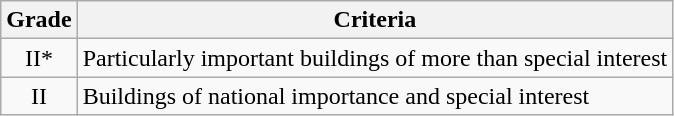<table class="wikitable">
<tr>
<th>Grade</th>
<th>Criteria</th>
</tr>
<tr>
<td align="center" >II*</td>
<td>Particularly important buildings of more than special interest</td>
</tr>
<tr>
<td align="center" >II</td>
<td>Buildings of national importance and special interest</td>
</tr>
</table>
